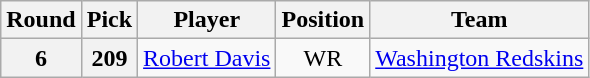<table class="wikitable" style="text-align:center;">
<tr>
<th>Round</th>
<th>Pick</th>
<th>Player</th>
<th>Position</th>
<th>Team</th>
</tr>
<tr>
<th>6</th>
<th>209</th>
<td><a href='#'>Robert Davis</a></td>
<td>WR</td>
<td><a href='#'>Washington Redskins</a></td>
</tr>
</table>
